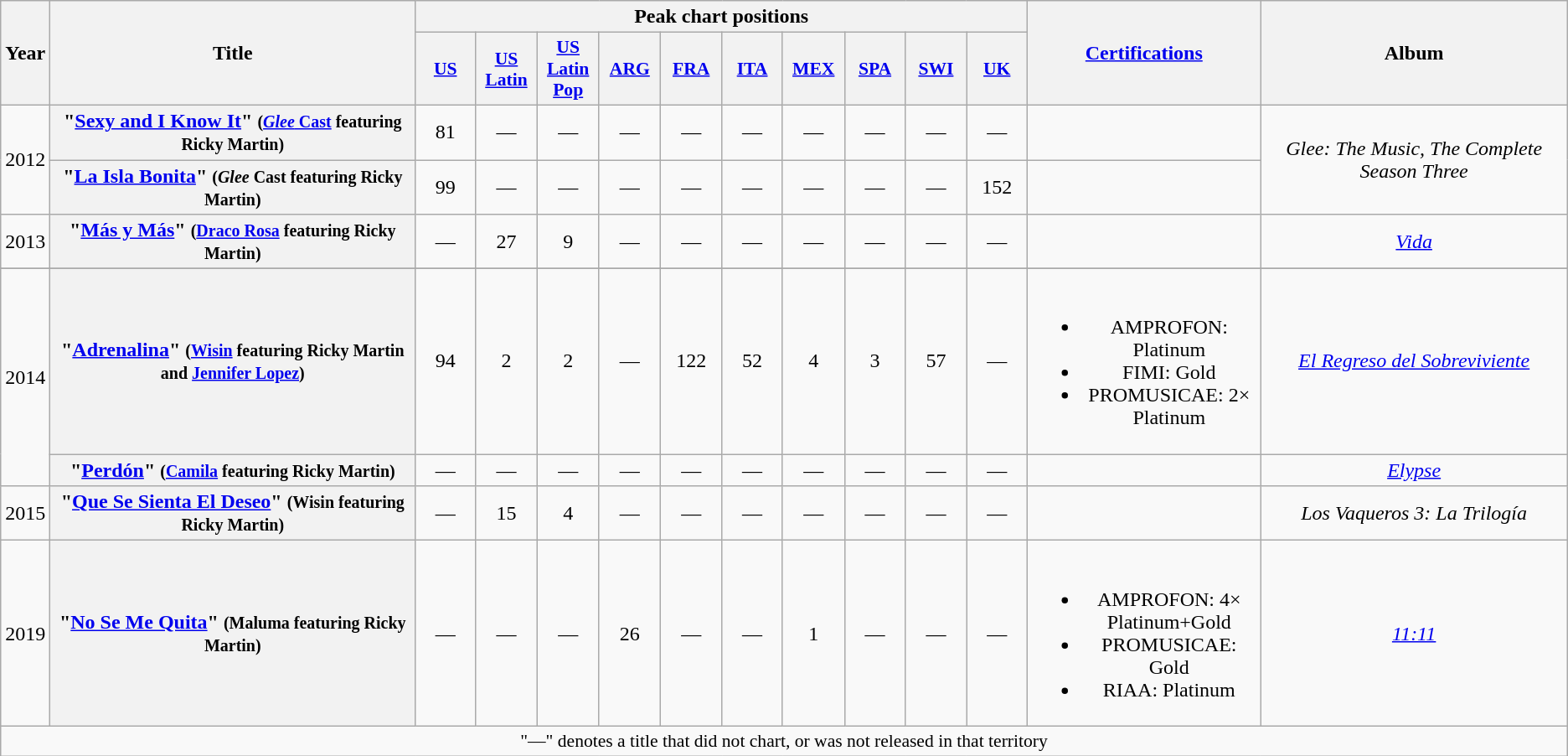<table class="wikitable plainrowheaders" style="text-align:center;">
<tr>
<th scope="col" rowspan="2" width="30">Year</th>
<th scope="col" rowspan="2" width="300">Title</th>
<th scope="col" colspan="10">Peak chart positions</th>
<th scope="col" rowspan="2" width="181"><a href='#'>Certifications</a></th>
<th scope="col" rowspan="2" width="250">Album</th>
</tr>
<tr>
<th scope="col" style="width:3em;font-size:90%;" !width="25"><a href='#'>US</a><br></th>
<th scope="col" style="width:3em;font-size:90%;" !width="25"><a href='#'>US Latin</a><br></th>
<th scope="col" style="width:3em;font-size:90%;" !width="25"><a href='#'>US Latin Pop</a><br></th>
<th scope="col" style="width:3em;font-size:90%;" !width="25"><a href='#'>ARG</a><br></th>
<th scope="col" style="width:3em;font-size:90%;" !width="25"><a href='#'>FRA</a><br></th>
<th scope="col" style="width:3em;font-size:90%;" !width="25"><a href='#'>ITA</a><br></th>
<th scope="col" style="width:3em;font-size:90%;" !width="25"><a href='#'>MEX</a><br></th>
<th scope="col" style="width:3em;font-size:90%;" !width="25"><a href='#'>SPA</a><br></th>
<th scope="col" style="width:3em;font-size:90%;" !width="25"><a href='#'>SWI</a><br></th>
<th scope="col" style="width:3em;font-size:90%;" !width="25"><a href='#'>UK</a><br></th>
</tr>
<tr>
<td rowspan="2">2012</td>
<th scope="row">"<a href='#'>Sexy and I Know It</a>" <small>(<a href='#'><em>Glee</em> Cast</a> featuring Ricky Martin)</small></th>
<td>81</td>
<td>—</td>
<td>—</td>
<td>—</td>
<td>—</td>
<td>—</td>
<td>—</td>
<td>—</td>
<td>—</td>
<td>—</td>
<td></td>
<td rowspan="2"><em>Glee: The Music, The Complete Season Three</em></td>
</tr>
<tr>
<th scope="row">"<a href='#'>La Isla Bonita</a>" <small>(<em>Glee</em> Cast featuring Ricky Martin)</small></th>
<td>99</td>
<td>—</td>
<td>—</td>
<td>—</td>
<td>—</td>
<td>—</td>
<td>—</td>
<td>—</td>
<td>—</td>
<td>152</td>
<td></td>
</tr>
<tr>
<td>2013</td>
<th scope="row">"<a href='#'>Más y Más</a>" <small>(<a href='#'>Draco Rosa</a> featuring Ricky Martin)</small></th>
<td>—</td>
<td>27</td>
<td>9</td>
<td>—</td>
<td>—</td>
<td>—</td>
<td>—</td>
<td>—</td>
<td>—</td>
<td>—</td>
<td></td>
<td><em><a href='#'>Vida</a></em></td>
</tr>
<tr>
</tr>
<tr>
<td rowspan="2">2014</td>
<th scope="row">"<a href='#'>Adrenalina</a>" <small>(<a href='#'>Wisin</a> featuring Ricky Martin and <a href='#'>Jennifer Lopez</a>)</small></th>
<td>94</td>
<td>2</td>
<td>2</td>
<td>—</td>
<td>122</td>
<td>52</td>
<td>4</td>
<td>3</td>
<td>57</td>
<td>—</td>
<td><br><ul><li>AMPROFON: Platinum</li><li>FIMI: Gold</li><li>PROMUSICAE: 2× Platinum</li></ul></td>
<td><em><a href='#'>El Regreso del Sobreviviente</a></em></td>
</tr>
<tr>
<th scope="row">"<a href='#'>Perdón</a>" <small>(<a href='#'>Camila</a> featuring Ricky Martin)</small></th>
<td>—</td>
<td>—</td>
<td>—</td>
<td>—</td>
<td>—</td>
<td>—</td>
<td>—</td>
<td>—</td>
<td>—</td>
<td>—</td>
<td></td>
<td><em><a href='#'>Elypse</a></em></td>
</tr>
<tr>
<td>2015</td>
<th scope="row">"<a href='#'>Que Se Sienta El Deseo</a>" <small>(Wisin featuring Ricky Martin)</small></th>
<td>—</td>
<td>15</td>
<td>4</td>
<td>—</td>
<td>—</td>
<td>—</td>
<td>—</td>
<td>—</td>
<td>—</td>
<td>—</td>
<td></td>
<td><em>Los Vaqueros 3: La Trilogía</em></td>
</tr>
<tr>
<td>2019</td>
<th scope="row">"<a href='#'>No Se Me Quita</a>" <small>(Maluma featuring Ricky Martin)</small></th>
<td>—</td>
<td>—</td>
<td>—</td>
<td>26</td>
<td>—</td>
<td>—</td>
<td>1</td>
<td>—</td>
<td>—</td>
<td>—</td>
<td><br><ul><li>AMPROFON: 4× Platinum+Gold</li><li>PROMUSICAE: Gold</li><li>RIAA: Platinum </li></ul></td>
<td><em><a href='#'>11:11</a></em></td>
</tr>
<tr>
<td colspan="14" style="font-size:90%">"—" denotes a title that did not chart, or was not released in that territory</td>
</tr>
</table>
